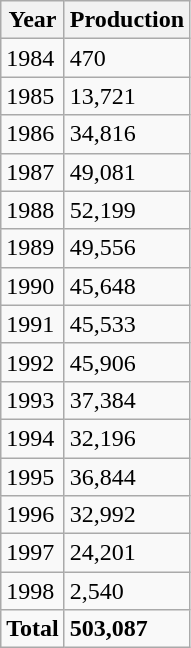<table class="wikitable">
<tr>
<th>Year</th>
<th>Production</th>
</tr>
<tr>
<td>1984</td>
<td>470</td>
</tr>
<tr>
<td>1985</td>
<td>13,721</td>
</tr>
<tr>
<td>1986</td>
<td>34,816</td>
</tr>
<tr>
<td>1987</td>
<td>49,081</td>
</tr>
<tr>
<td>1988</td>
<td>52,199</td>
</tr>
<tr>
<td>1989</td>
<td>49,556</td>
</tr>
<tr>
<td>1990</td>
<td>45,648</td>
</tr>
<tr>
<td>1991</td>
<td>45,533</td>
</tr>
<tr>
<td>1992</td>
<td>45,906</td>
</tr>
<tr>
<td>1993</td>
<td>37,384</td>
</tr>
<tr>
<td>1994</td>
<td>32,196</td>
</tr>
<tr>
<td>1995</td>
<td>36,844</td>
</tr>
<tr>
<td>1996</td>
<td>32,992</td>
</tr>
<tr>
<td>1997</td>
<td>24,201</td>
</tr>
<tr>
<td>1998</td>
<td>2,540</td>
</tr>
<tr>
<td><strong>Total</strong></td>
<td><strong>503,087</strong></td>
</tr>
</table>
